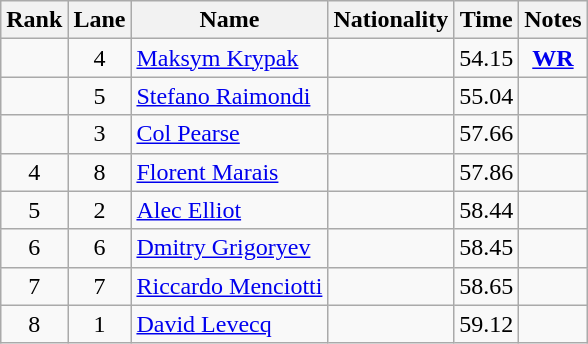<table class="wikitable sortable" style="text-align:center">
<tr>
<th>Rank</th>
<th>Lane</th>
<th>Name</th>
<th>Nationality</th>
<th>Time</th>
<th>Notes</th>
</tr>
<tr>
<td></td>
<td>4</td>
<td align=left><a href='#'>Maksym Krypak</a></td>
<td align=left></td>
<td>54.15</td>
<td><strong><a href='#'>WR</a></strong></td>
</tr>
<tr>
<td></td>
<td>5</td>
<td align=left><a href='#'>Stefano Raimondi</a></td>
<td align=left></td>
<td>55.04</td>
<td></td>
</tr>
<tr>
<td></td>
<td>3</td>
<td align=left><a href='#'>Col Pearse</a></td>
<td align=left></td>
<td>57.66</td>
<td></td>
</tr>
<tr>
<td>4</td>
<td>8</td>
<td align=left><a href='#'>Florent Marais</a></td>
<td align=left></td>
<td>57.86</td>
<td></td>
</tr>
<tr>
<td>5</td>
<td>2</td>
<td align=left><a href='#'>Alec Elliot</a></td>
<td align=left></td>
<td>58.44</td>
<td></td>
</tr>
<tr>
<td>6</td>
<td>6</td>
<td align=left><a href='#'>Dmitry Grigoryev</a></td>
<td align=left></td>
<td>58.45</td>
<td></td>
</tr>
<tr>
<td>7</td>
<td>7</td>
<td align=left><a href='#'>Riccardo Menciotti</a></td>
<td align=left></td>
<td>58.65</td>
<td></td>
</tr>
<tr>
<td>8</td>
<td>1</td>
<td align=left><a href='#'>David Levecq</a></td>
<td align=left></td>
<td>59.12</td>
<td></td>
</tr>
</table>
